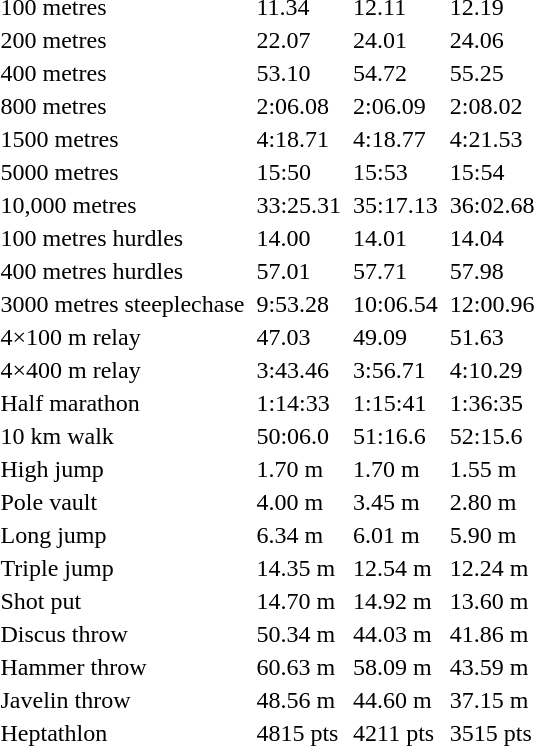<table>
<tr>
<td>100 metres</td>
<td></td>
<td>11.34</td>
<td></td>
<td>12.11</td>
<td></td>
<td>12.19</td>
</tr>
<tr>
<td>200 metres</td>
<td></td>
<td>22.07</td>
<td></td>
<td>24.01</td>
<td></td>
<td>24.06</td>
</tr>
<tr>
<td>400 metres</td>
<td></td>
<td>53.10</td>
<td></td>
<td>54.72</td>
<td></td>
<td>55.25</td>
</tr>
<tr>
<td>800 metres</td>
<td></td>
<td>2:06.08</td>
<td></td>
<td>2:06.09</td>
<td></td>
<td>2:08.02</td>
</tr>
<tr>
<td>1500 metres</td>
<td></td>
<td>4:18.71</td>
<td></td>
<td>4:18.77</td>
<td></td>
<td>4:21.53</td>
</tr>
<tr>
<td>5000 metres</td>
<td></td>
<td>15:50</td>
<td></td>
<td>15:53</td>
<td></td>
<td>15:54</td>
</tr>
<tr>
<td>10,000 metres</td>
<td></td>
<td>33:25.31</td>
<td></td>
<td>35:17.13</td>
<td></td>
<td>36:02.68</td>
</tr>
<tr>
<td>100 metres hurdles</td>
<td></td>
<td>14.00</td>
<td></td>
<td>14.01</td>
<td></td>
<td>14.04</td>
</tr>
<tr>
<td>400 metres hurdles</td>
<td></td>
<td>57.01</td>
<td></td>
<td>57.71</td>
<td></td>
<td>57.98</td>
</tr>
<tr>
<td>3000 metres steeplechase</td>
<td></td>
<td>9:53.28</td>
<td></td>
<td>10:06.54</td>
<td></td>
<td>12:00.96</td>
</tr>
<tr>
<td>4×100 m relay</td>
<td></td>
<td>47.03</td>
<td></td>
<td>49.09</td>
<td></td>
<td>51.63</td>
</tr>
<tr>
<td>4×400 m relay</td>
<td></td>
<td>3:43.46</td>
<td></td>
<td>3:56.71</td>
<td></td>
<td>4:10.29</td>
</tr>
<tr>
<td>Half marathon</td>
<td></td>
<td>1:14:33</td>
<td></td>
<td>1:15:41</td>
<td></td>
<td>1:36:35</td>
</tr>
<tr>
<td>10 km walk</td>
<td></td>
<td>50:06.0</td>
<td></td>
<td>51:16.6</td>
<td></td>
<td>52:15.6</td>
</tr>
<tr>
<td>High jump</td>
<td></td>
<td>1.70 m</td>
<td></td>
<td>1.70 m</td>
<td></td>
<td>1.55 m</td>
</tr>
<tr>
<td>Pole vault</td>
<td></td>
<td>4.00 m</td>
<td></td>
<td>3.45 m</td>
<td></td>
<td>2.80 m</td>
</tr>
<tr>
<td>Long jump</td>
<td></td>
<td>6.34 m</td>
<td></td>
<td>6.01 m</td>
<td></td>
<td>5.90 m</td>
</tr>
<tr>
<td>Triple jump</td>
<td></td>
<td>14.35 m</td>
<td></td>
<td>12.54 m</td>
<td></td>
<td>12.24 m</td>
</tr>
<tr>
<td>Shot put</td>
<td></td>
<td>14.70 m</td>
<td></td>
<td>14.92 m</td>
<td></td>
<td>13.60 m</td>
</tr>
<tr>
<td>Discus throw</td>
<td></td>
<td>50.34 m</td>
<td></td>
<td>44.03 m</td>
<td></td>
<td>41.86 m</td>
</tr>
<tr>
<td>Hammer throw</td>
<td></td>
<td>60.63 m</td>
<td></td>
<td>58.09 m</td>
<td></td>
<td>43.59 m</td>
</tr>
<tr>
<td>Javelin throw</td>
<td></td>
<td>48.56 m</td>
<td></td>
<td>44.60 m</td>
<td></td>
<td>37.15 m</td>
</tr>
<tr>
<td>Heptathlon</td>
<td></td>
<td>4815 pts</td>
<td></td>
<td>4211 pts</td>
<td></td>
<td>3515 pts</td>
</tr>
</table>
